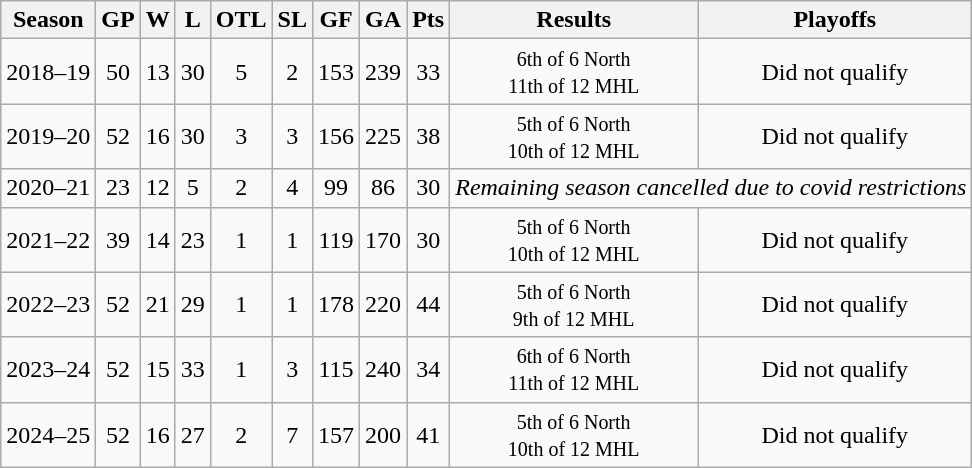<table class="wikitable" style="text-align:center">
<tr>
<th>Season</th>
<th>GP</th>
<th>W</th>
<th>L</th>
<th>OTL</th>
<th>SL</th>
<th>GF</th>
<th>GA</th>
<th>Pts</th>
<th>Results</th>
<th>Playoffs</th>
</tr>
<tr>
<td>2018–19</td>
<td>50</td>
<td>13</td>
<td>30</td>
<td>5</td>
<td>2</td>
<td>153</td>
<td>239</td>
<td>33</td>
<td><small>6th of 6 North<br>11th of 12 MHL</small></td>
<td>Did not qualify</td>
</tr>
<tr>
<td>2019–20</td>
<td>52</td>
<td>16</td>
<td>30</td>
<td>3</td>
<td>3</td>
<td>156</td>
<td>225</td>
<td>38</td>
<td><small>5th of 6 North<br>10th of 12 MHL</small></td>
<td>Did not qualify</td>
</tr>
<tr>
<td>2020–21</td>
<td>23</td>
<td>12</td>
<td>5</td>
<td>2</td>
<td>4</td>
<td>99</td>
<td>86</td>
<td>30</td>
<td colspan=2><em>Remaining season cancelled due to covid restrictions</em></td>
</tr>
<tr>
<td>2021–22</td>
<td>39</td>
<td>14</td>
<td>23</td>
<td>1</td>
<td>1</td>
<td>119</td>
<td>170</td>
<td>30</td>
<td><small>5th of 6 North<br>10th of 12 MHL</small></td>
<td>Did not qualify</td>
</tr>
<tr>
<td>2022–23</td>
<td>52</td>
<td>21</td>
<td>29</td>
<td>1</td>
<td>1</td>
<td>178</td>
<td>220</td>
<td>44</td>
<td><small>5th of 6 North<br>9th of 12 MHL</small></td>
<td>Did not qualify</td>
</tr>
<tr>
<td>2023–24</td>
<td>52</td>
<td>15</td>
<td>33</td>
<td>1</td>
<td>3</td>
<td>115</td>
<td>240</td>
<td>34</td>
<td><small>6th of 6 North<br>11th of 12 MHL</small></td>
<td>Did not qualify</td>
</tr>
<tr>
<td>2024–25</td>
<td>52</td>
<td>16</td>
<td>27</td>
<td>2</td>
<td>7</td>
<td>157</td>
<td>200</td>
<td>41</td>
<td><small>5th of 6 North<br>10th of 12 MHL</small></td>
<td>Did not qualify</td>
</tr>
</table>
